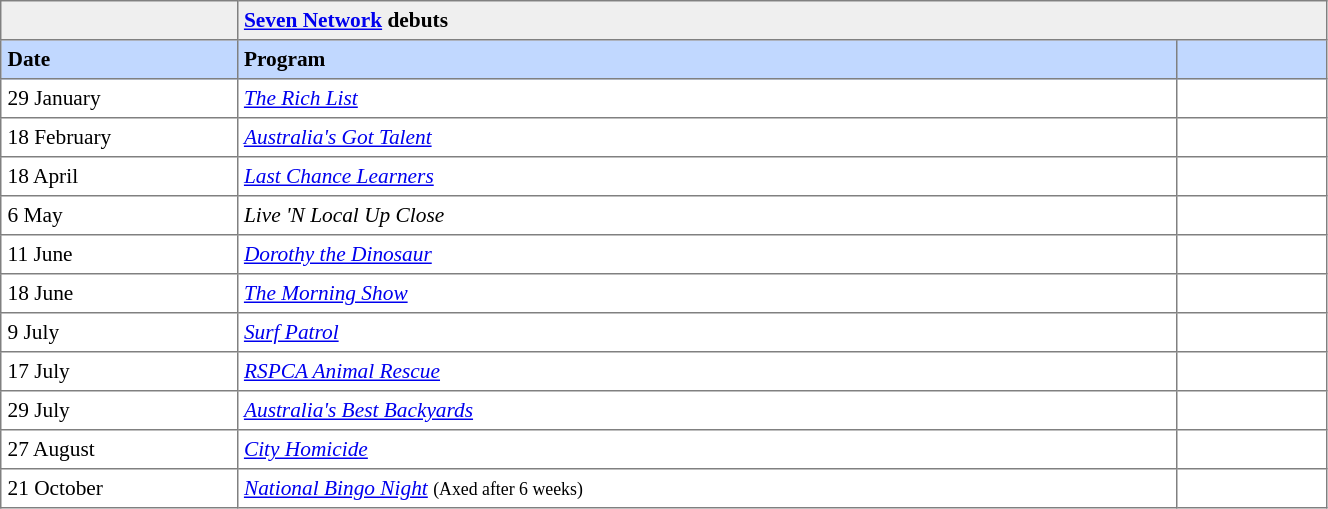<table border="1" cellpadding="4" cellspacing="0" style="text-align:left; font-size:89%; border-collapse:collapse;" width=70%>
<tr style="background-color:#efefef;">
<td colspan=1></td>
<td colspan=3><strong><a href='#'>Seven Network</a> debuts</strong></td>
</tr>
<tr style="background:#C1D8FF;">
<th width=6%>Date</th>
<th width=25%>Program</th>
<th width=4%></th>
</tr>
<tr>
<td>29 January</td>
<td><em><a href='#'>The Rich List</a></em></td>
<td></td>
</tr>
<tr>
<td>18 February</td>
<td><em><a href='#'>Australia's Got Talent</a></em></td>
<td></td>
</tr>
<tr>
<td>18 April</td>
<td><em><a href='#'>Last Chance Learners</a></em></td>
<td></td>
</tr>
<tr>
<td>6 May</td>
<td><em>Live 'N Local Up Close</em></td>
<td></td>
</tr>
<tr>
<td>11 June</td>
<td><em><a href='#'>Dorothy the Dinosaur</a></em></td>
<td></td>
</tr>
<tr>
<td>18 June</td>
<td><em><a href='#'>The Morning Show</a></em></td>
<td></td>
</tr>
<tr>
<td>9 July</td>
<td><em><a href='#'>Surf Patrol</a></em></td>
<td></td>
</tr>
<tr>
<td>17 July</td>
<td><em><a href='#'>RSPCA Animal Rescue</a></em></td>
<td></td>
</tr>
<tr>
<td>29 July</td>
<td><em><a href='#'>Australia's Best Backyards</a></em></td>
<td></td>
</tr>
<tr>
<td>27 August</td>
<td><em><a href='#'>City Homicide</a></em></td>
<td></td>
</tr>
<tr>
<td>21 October</td>
<td><em><a href='#'>National Bingo Night</a></em> <small>(Axed after 6 weeks)</small></td>
<td></td>
</tr>
</table>
